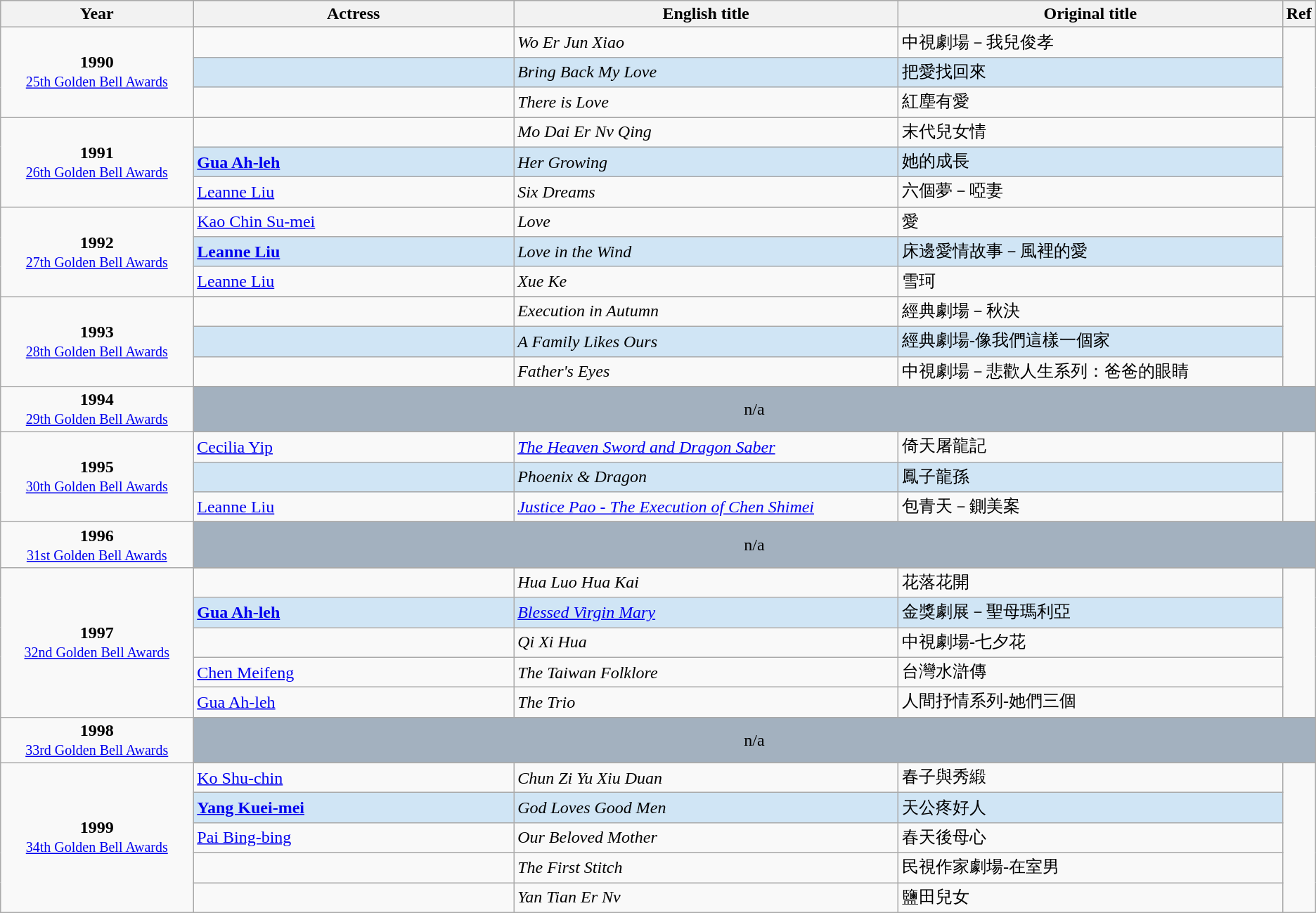<table class="wikitable">
<tr style="background:#bebebe;">
<th style="width:15%;">Year</th>
<th style="width:25%;">Actress</th>
<th style="width:30%;">English title</th>
<th style="width:30%;">Original title</th>
<th style="width:2%;">Ref</th>
</tr>
<tr>
<td rowspan=4 style="text-align:center"><strong>1990</strong> <br> <small><a href='#'>25th Golden Bell Awards</a></small></td>
</tr>
<tr>
<td></td>
<td><em>Wo Er Jun Xiao</em></td>
<td>中視劇場－我兒俊孝</td>
<td rowspan=3></td>
</tr>
<tr style="background:#d0e5f5;">
<td><strong></strong></td>
<td><em>Bring Back My Love</em></td>
<td>把愛找回來</td>
</tr>
<tr>
<td></td>
<td><em>There is Love</em></td>
<td>紅塵有愛</td>
</tr>
<tr>
<td rowspan=4 style="text-align:center"><strong>1991</strong> <br> <small><a href='#'>26th Golden Bell Awards</a></small></td>
</tr>
<tr>
<td></td>
<td><em>Mo Dai Er Nv Qing</em></td>
<td>末代兒女情</td>
<td rowspan=3></td>
</tr>
<tr style="background:#d0e5f5;">
<td><strong><a href='#'>Gua Ah-leh</a></strong></td>
<td><em>Her Growing</em></td>
<td>她的成長</td>
</tr>
<tr>
<td><a href='#'>Leanne Liu</a></td>
<td><em>Six Dreams</em></td>
<td>六個夢－啞妻</td>
</tr>
<tr>
<td rowspan=4 style="text-align:center"><strong>1992</strong> <br> <small><a href='#'>27th Golden Bell Awards</a></small></td>
</tr>
<tr>
<td><a href='#'>Kao Chin Su-mei</a></td>
<td><em>Love</em></td>
<td>愛</td>
<td rowspan=3></td>
</tr>
<tr style="background:#d0e5f5;">
<td><strong><a href='#'>Leanne Liu</a></strong></td>
<td><em>Love in the Wind</em></td>
<td>床邊愛情故事－風裡的愛</td>
</tr>
<tr>
<td><a href='#'>Leanne Liu</a></td>
<td><em>Xue Ke</em></td>
<td>雪珂</td>
</tr>
<tr>
<td rowspan=4 style="text-align:center"><strong>1993</strong> <br> <small><a href='#'>28th Golden Bell Awards</a></small></td>
</tr>
<tr>
<td></td>
<td><em>Execution in Autumn</em></td>
<td>經典劇場－秋決</td>
<td rowspan=3></td>
</tr>
<tr style="background:#d0e5f5;">
<td><strong></strong></td>
<td><em>A Family Likes Ours</em></td>
<td>經典劇場-像我們這樣一個家</td>
</tr>
<tr>
<td></td>
<td><em>Father's Eyes</em></td>
<td>中視劇場－悲歡人生系列：爸爸的眼睛</td>
</tr>
<tr>
<td rowspan=2 style="text-align:center"><strong>1994</strong> <br> <small><a href='#'>29th Golden Bell Awards</a></small></td>
</tr>
<tr rowspan=2 style="background:#A3B1BF;">
<td colspan=4 style="text-align:center">n/a </td>
</tr>
<tr>
<td rowspan=4 style="text-align:center"><strong>1995</strong> <br> <small><a href='#'>30th Golden Bell Awards</a></small></td>
</tr>
<tr>
<td><a href='#'>Cecilia Yip</a></td>
<td><em><a href='#'>The Heaven Sword and Dragon Saber</a></em></td>
<td>倚天屠龍記</td>
<td rowspan=3></td>
</tr>
<tr style="background:#d0e5f5;">
<td><strong></strong></td>
<td><em>Phoenix & Dragon</em></td>
<td>鳳子龍孫</td>
</tr>
<tr>
<td><a href='#'>Leanne Liu</a></td>
<td><em><a href='#'>Justice Pao - The Execution of Chen Shimei</a></em></td>
<td>包青天－鍘美案</td>
</tr>
<tr>
<td rowspan=2 style="text-align:center"><strong>1996</strong> <br> <small><a href='#'>31st Golden Bell Awards</a></small></td>
</tr>
<tr rowspan=2 style="background:#A3B1BF;">
<td colspan=4 style="text-align:center">n/a </td>
</tr>
<tr>
<td rowspan=6 style="text-align:center"><strong>1997</strong> <br> <small><a href='#'>32nd Golden Bell Awards</a></small></td>
</tr>
<tr>
<td></td>
<td><em>Hua Luo Hua Kai</em></td>
<td>花落花開</td>
<td rowspan=5></td>
</tr>
<tr style="background:#d0e5f5;">
<td><strong><a href='#'>Gua Ah-leh</a></strong></td>
<td><em><a href='#'>Blessed Virgin Mary</a></em></td>
<td>金獎劇展－聖母瑪利亞</td>
</tr>
<tr>
<td></td>
<td><em>Qi Xi Hua</em></td>
<td>中視劇場-七夕花</td>
</tr>
<tr>
<td><a href='#'>Chen Meifeng</a></td>
<td><em>The Taiwan Folklore</em></td>
<td>台灣水滸傳</td>
</tr>
<tr>
<td><a href='#'>Gua Ah-leh</a></td>
<td><em>The Trio</em></td>
<td>人間抒情系列-她們三個</td>
</tr>
<tr>
<td rowspan=2 style="text-align:center"><strong>1998</strong> <br> <small><a href='#'>33rd Golden Bell Awards</a></small></td>
</tr>
<tr rowspan=2 style="background:#A3B1BF;">
<td colspan=4 style="text-align:center">n/a </td>
</tr>
<tr>
<td rowspan=6 style="text-align:center"><strong>1999</strong> <br> <small><a href='#'>34th Golden Bell Awards</a></small></td>
</tr>
<tr>
<td><a href='#'>Ko Shu-chin</a></td>
<td><em>Chun Zi Yu Xiu Duan</em></td>
<td>春子與秀緞</td>
<td rowspan=5></td>
</tr>
<tr style="background:#d0e5f5;">
<td><strong><a href='#'>Yang Kuei-mei</a></strong></td>
<td><em>God Loves Good Men</em></td>
<td>天公疼好人</td>
</tr>
<tr>
<td><a href='#'>Pai Bing-bing</a></td>
<td><em>Our Beloved Mother</em></td>
<td>春天後母心</td>
</tr>
<tr>
<td></td>
<td><em>The First Stitch</em></td>
<td>民視作家劇場-在室男</td>
</tr>
<tr>
<td></td>
<td><em>Yan Tian Er Nv</em></td>
<td>鹽田兒女</td>
</tr>
</table>
